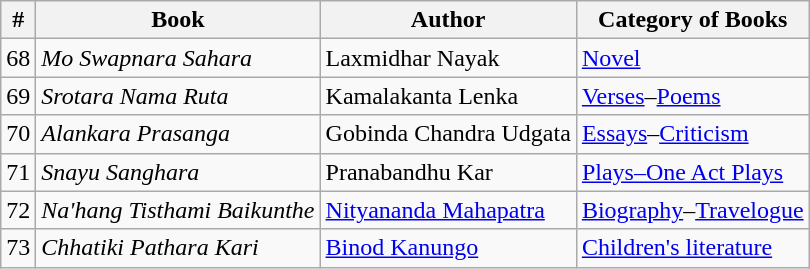<table class="wikitable">
<tr>
<th>#</th>
<th>Book</th>
<th>Author</th>
<th>Category of Books</th>
</tr>
<tr>
<td>68</td>
<td><em>Mo Swapnara Sahara</em></td>
<td>Laxmidhar Nayak</td>
<td><a href='#'>Novel</a></td>
</tr>
<tr>
<td>69</td>
<td><em>Srotara Nama Ruta</em></td>
<td>Kamalakanta Lenka</td>
<td><a href='#'>Verses</a>–<a href='#'>Poems</a></td>
</tr>
<tr>
<td>70</td>
<td><em>Alankara Prasanga</em></td>
<td>Gobinda Chandra Udgata</td>
<td><a href='#'>Essays</a>–<a href='#'>Criticism</a></td>
</tr>
<tr>
<td>71</td>
<td><em>Snayu Sanghara</em></td>
<td>Pranabandhu Kar</td>
<td><a href='#'>Plays–One Act Plays</a></td>
</tr>
<tr>
<td>72</td>
<td><em>Na'hang Tisthami Baikunthe</em></td>
<td><a href='#'>Nityananda Mahapatra</a></td>
<td><a href='#'>Biography</a>–<a href='#'>Travelogue</a></td>
</tr>
<tr>
<td>73</td>
<td><em>Chhatiki Pathara Kari</em></td>
<td><a href='#'>Binod Kanungo</a></td>
<td><a href='#'>Children's literature</a></td>
</tr>
</table>
